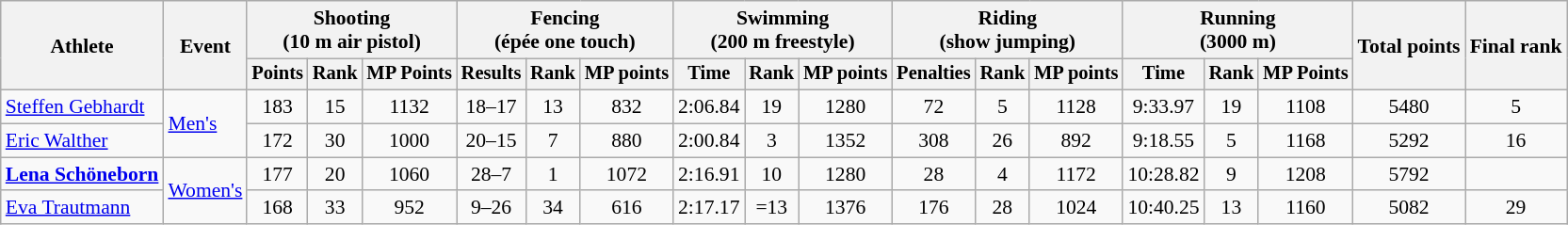<table class="wikitable" style="font-size:90%">
<tr>
<th rowspan="2">Athlete</th>
<th rowspan="2">Event</th>
<th colspan=3>Shooting<br><span>(10 m air pistol)</span></th>
<th colspan=3>Fencing<br><span>(épée one touch)</span></th>
<th colspan=3>Swimming<br><span>(200 m freestyle)</span></th>
<th colspan=3>Riding<br><span>(show jumping)</span></th>
<th colspan=3>Running<br><span>(3000 m)</span></th>
<th rowspan=2>Total points</th>
<th rowspan=2>Final rank</th>
</tr>
<tr style="font-size:95%">
<th>Points</th>
<th>Rank</th>
<th>MP Points</th>
<th>Results</th>
<th>Rank</th>
<th>MP points</th>
<th>Time</th>
<th>Rank</th>
<th>MP points</th>
<th>Penalties</th>
<th>Rank</th>
<th>MP points</th>
<th>Time</th>
<th>Rank</th>
<th>MP Points</th>
</tr>
<tr align=center>
<td align=left><a href='#'>Steffen Gebhardt</a></td>
<td align=left rowspan=2><a href='#'>Men's</a></td>
<td>183</td>
<td>15</td>
<td>1132</td>
<td>18–17</td>
<td>13</td>
<td>832</td>
<td>2:06.84</td>
<td>19</td>
<td>1280</td>
<td>72</td>
<td>5</td>
<td>1128</td>
<td>9:33.97</td>
<td>19</td>
<td>1108</td>
<td>5480</td>
<td>5</td>
</tr>
<tr align=center>
<td align=left><a href='#'>Eric Walther</a></td>
<td>172</td>
<td>30</td>
<td>1000</td>
<td>20–15</td>
<td>7</td>
<td>880</td>
<td>2:00.84</td>
<td>3</td>
<td>1352</td>
<td>308</td>
<td>26</td>
<td>892</td>
<td>9:18.55</td>
<td>5</td>
<td>1168</td>
<td>5292</td>
<td>16</td>
</tr>
<tr align=center>
<td align=left><strong><a href='#'>Lena Schöneborn</a></strong></td>
<td align=left rowspan=2><a href='#'>Women's</a></td>
<td>177</td>
<td>20</td>
<td>1060</td>
<td>28–7</td>
<td>1</td>
<td>1072</td>
<td>2:16.91</td>
<td>10</td>
<td>1280</td>
<td>28</td>
<td>4</td>
<td>1172</td>
<td>10:28.82</td>
<td>9</td>
<td>1208</td>
<td>5792</td>
<td></td>
</tr>
<tr align=center>
<td align=left><a href='#'>Eva Trautmann</a></td>
<td>168</td>
<td>33</td>
<td>952</td>
<td>9–26</td>
<td>34</td>
<td>616</td>
<td>2:17.17</td>
<td>=13</td>
<td>1376</td>
<td>176</td>
<td>28</td>
<td>1024</td>
<td>10:40.25</td>
<td>13</td>
<td>1160</td>
<td>5082</td>
<td>29</td>
</tr>
</table>
